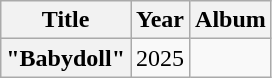<table class="wikitable plainrowheaders" style="text-align:center;">
<tr>
<th scope="col">Title</th>
<th scope="col">Year</th>
<th scope="col">Album</th>
</tr>
<tr>
<th scope="row">"Babydoll"<br></th>
<td>2025</td>
<td></td>
</tr>
</table>
